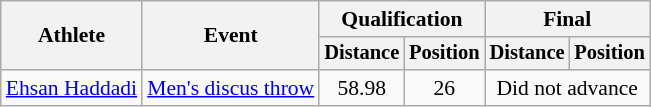<table class=wikitable style="font-size:90%;">
<tr>
<th rowspan=2>Athlete</th>
<th rowspan=2>Event</th>
<th colspan=2>Qualification</th>
<th colspan=2>Final</th>
</tr>
<tr style="font-size:95%">
<th>Distance</th>
<th>Position</th>
<th>Distance</th>
<th>Position</th>
</tr>
<tr align=center>
<td align=left><a href='#'>Ehsan Haddadi</a></td>
<td align=left><a href='#'>Men's discus throw</a></td>
<td>58.98</td>
<td>26</td>
<td colspan=2>Did not advance</td>
</tr>
</table>
